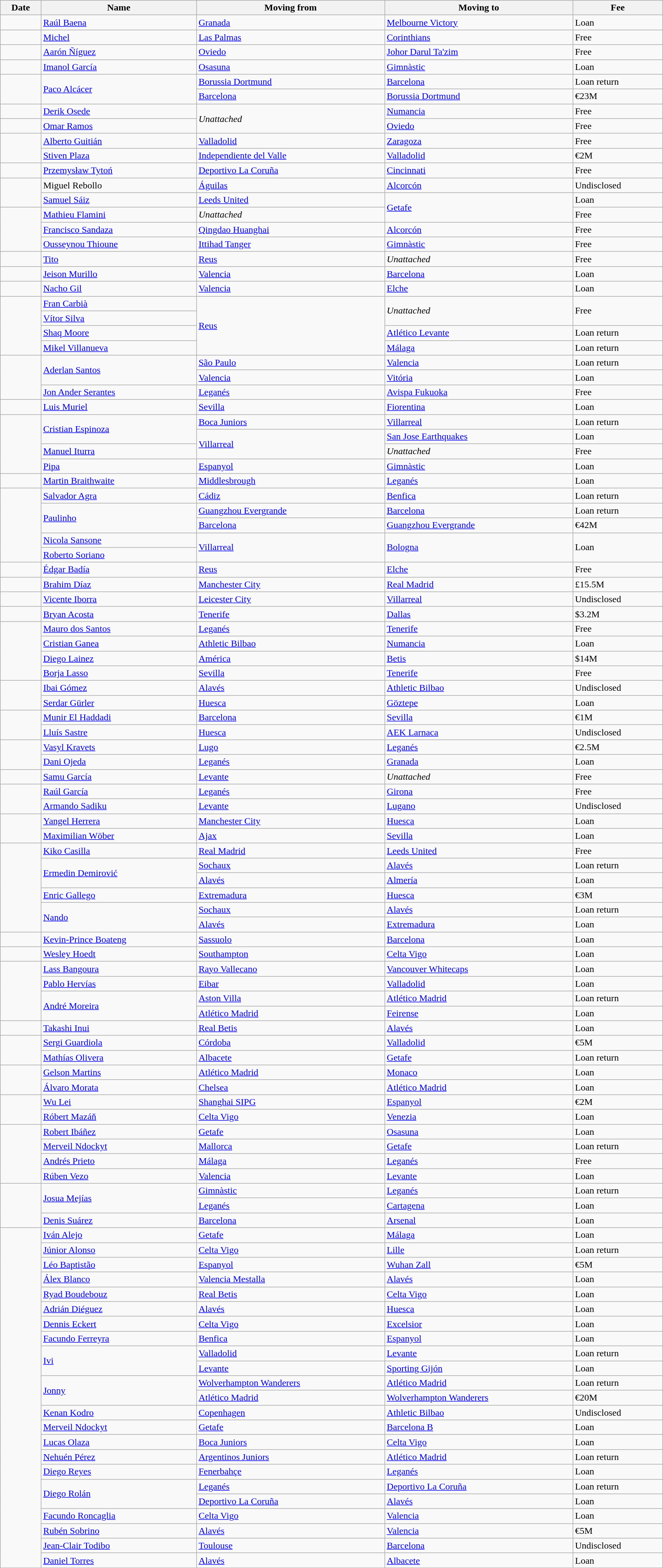<table class="wikitable sortable" width=90%>
<tr>
<th>Date</th>
<th>Name</th>
<th>Moving from</th>
<th>Moving to</th>
<th>Fee</th>
</tr>
<tr>
<td></td>
<td> <a href='#'>Raúl Baena</a></td>
<td> <a href='#'>Granada</a></td>
<td> <a href='#'>Melbourne Victory</a></td>
<td>Loan</td>
</tr>
<tr>
<td></td>
<td> <a href='#'>Michel</a></td>
<td> <a href='#'>Las Palmas</a></td>
<td> <a href='#'>Corinthians</a></td>
<td>Free</td>
</tr>
<tr>
<td></td>
<td> <a href='#'>Aarón Ñíguez</a></td>
<td> <a href='#'>Oviedo</a></td>
<td> <a href='#'>Johor Darul Ta'zim</a></td>
<td>Free</td>
</tr>
<tr>
<td></td>
<td> <a href='#'>Imanol García</a></td>
<td> <a href='#'>Osasuna</a></td>
<td> <a href='#'>Gimnàstic</a></td>
<td>Loan</td>
</tr>
<tr>
<td rowspan=2></td>
<td rowspan=2> <a href='#'>Paco Alcácer</a></td>
<td> <a href='#'>Borussia Dortmund</a></td>
<td> <a href='#'>Barcelona</a></td>
<td>Loan return</td>
</tr>
<tr>
<td> <a href='#'>Barcelona</a></td>
<td> <a href='#'>Borussia Dortmund</a></td>
<td>€23M</td>
</tr>
<tr>
<td></td>
<td> <a href='#'>Derik Osede</a></td>
<td rowspan="2"><em>Unattached</em></td>
<td> <a href='#'>Numancia</a></td>
<td>Free</td>
</tr>
<tr>
<td></td>
<td> <a href='#'>Omar Ramos</a></td>
<td> <a href='#'>Oviedo</a></td>
<td>Free</td>
</tr>
<tr>
<td rowspan=2></td>
<td> <a href='#'>Alberto Guitián</a></td>
<td> <a href='#'>Valladolid</a></td>
<td> <a href='#'>Zaragoza</a></td>
<td>Free</td>
</tr>
<tr>
<td> <a href='#'>Stiven Plaza</a></td>
<td> <a href='#'>Independiente del Valle</a></td>
<td> <a href='#'>Valladolid</a></td>
<td>€2M</td>
</tr>
<tr>
<td></td>
<td> <a href='#'>Przemysław Tytoń</a></td>
<td> <a href='#'>Deportivo La Coruña</a></td>
<td> <a href='#'>Cincinnati</a></td>
<td>Free</td>
</tr>
<tr>
<td rowspan=2></td>
<td> Miguel Rebollo</td>
<td> <a href='#'>Águilas</a></td>
<td> <a href='#'>Alcorcón</a></td>
<td>Undisclosed</td>
</tr>
<tr>
<td> <a href='#'>Samuel Sáiz</a></td>
<td> <a href='#'>Leeds United</a></td>
<td rowspan=2> <a href='#'>Getafe</a></td>
<td>Loan</td>
</tr>
<tr>
<td rowspan=3></td>
<td> <a href='#'>Mathieu Flamini</a></td>
<td><em>Unattached</em></td>
<td>Free</td>
</tr>
<tr>
<td> <a href='#'>Francisco Sandaza</a></td>
<td> <a href='#'>Qingdao Huanghai</a></td>
<td> <a href='#'>Alcorcón</a></td>
<td>Free</td>
</tr>
<tr>
<td> <a href='#'>Ousseynou Thioune</a></td>
<td> <a href='#'>Ittihad Tanger</a></td>
<td> <a href='#'>Gimnàstic</a></td>
<td>Free</td>
</tr>
<tr>
<td></td>
<td> <a href='#'>Tito</a></td>
<td> <a href='#'>Reus</a></td>
<td><em>Unattached</em></td>
<td>Free</td>
</tr>
<tr>
<td></td>
<td> <a href='#'>Jeison Murillo</a></td>
<td> <a href='#'>Valencia</a></td>
<td> <a href='#'>Barcelona</a></td>
<td>Loan</td>
</tr>
<tr>
<td></td>
<td> <a href='#'>Nacho Gil</a></td>
<td> <a href='#'>Valencia</a></td>
<td> <a href='#'>Elche</a></td>
<td>Loan</td>
</tr>
<tr>
<td rowspan=4></td>
<td> <a href='#'>Fran Carbià</a></td>
<td rowspan=4> <a href='#'>Reus</a></td>
<td rowspan=2><em>Unattached</em></td>
<td rowspan=2>Free</td>
</tr>
<tr>
<td> <a href='#'>Vítor Silva</a></td>
</tr>
<tr>
<td> <a href='#'>Shaq Moore</a></td>
<td> <a href='#'>Atlético Levante</a></td>
<td>Loan return</td>
</tr>
<tr>
<td> <a href='#'>Mikel Villanueva</a></td>
<td> <a href='#'>Málaga</a></td>
<td>Loan return</td>
</tr>
<tr>
<td rowspan=3></td>
<td rowspan=2> <a href='#'>Aderlan Santos</a></td>
<td> <a href='#'>São Paulo</a></td>
<td> <a href='#'>Valencia</a></td>
<td>Loan return</td>
</tr>
<tr>
<td> <a href='#'>Valencia</a></td>
<td> <a href='#'>Vitória</a></td>
<td>Loan</td>
</tr>
<tr>
<td> <a href='#'>Jon Ander Serantes</a></td>
<td> <a href='#'>Leganés</a></td>
<td> <a href='#'>Avispa Fukuoka</a></td>
<td>Free</td>
</tr>
<tr>
<td></td>
<td> <a href='#'>Luis Muriel</a></td>
<td> <a href='#'>Sevilla</a></td>
<td> <a href='#'>Fiorentina</a></td>
<td>Loan</td>
</tr>
<tr>
<td rowspan=4></td>
<td rowspan=2> <a href='#'>Cristian Espinoza</a></td>
<td> <a href='#'>Boca Juniors</a></td>
<td> <a href='#'>Villarreal</a></td>
<td>Loan return</td>
</tr>
<tr>
<td rowspan=2> <a href='#'>Villarreal</a></td>
<td> <a href='#'>San Jose Earthquakes</a></td>
<td>Loan</td>
</tr>
<tr>
<td> <a href='#'>Manuel Iturra</a></td>
<td><em>Unattached</em></td>
<td>Free</td>
</tr>
<tr>
<td> <a href='#'>Pipa</a></td>
<td> <a href='#'>Espanyol</a></td>
<td> <a href='#'>Gimnàstic</a></td>
<td>Loan</td>
</tr>
<tr>
<td></td>
<td> <a href='#'>Martin Braithwaite</a></td>
<td> <a href='#'>Middlesbrough</a></td>
<td> <a href='#'>Leganés</a></td>
<td>Loan</td>
</tr>
<tr>
<td rowspan=5></td>
<td> <a href='#'>Salvador Agra</a></td>
<td> <a href='#'>Cádiz</a></td>
<td> <a href='#'>Benfica</a></td>
<td>Loan return</td>
</tr>
<tr>
<td rowspan=2> <a href='#'>Paulinho</a></td>
<td> <a href='#'>Guangzhou Evergrande</a></td>
<td> <a href='#'>Barcelona</a></td>
<td>Loan return</td>
</tr>
<tr>
<td> <a href='#'>Barcelona</a></td>
<td> <a href='#'>Guangzhou Evergrande</a></td>
<td>€42M</td>
</tr>
<tr>
<td> <a href='#'>Nicola Sansone</a></td>
<td rowspan=2> <a href='#'>Villarreal</a></td>
<td rowspan=2> <a href='#'>Bologna</a></td>
<td rowspan=2>Loan</td>
</tr>
<tr>
<td> <a href='#'>Roberto Soriano</a></td>
</tr>
<tr>
<td></td>
<td> <a href='#'>Édgar Badía</a></td>
<td> <a href='#'>Reus</a></td>
<td> <a href='#'>Elche</a></td>
<td>Free</td>
</tr>
<tr>
<td></td>
<td> <a href='#'>Brahim Díaz</a></td>
<td> <a href='#'>Manchester City</a></td>
<td> <a href='#'>Real Madrid</a></td>
<td>£15.5M</td>
</tr>
<tr>
<td></td>
<td> <a href='#'>Vicente Iborra</a></td>
<td> <a href='#'>Leicester City</a></td>
<td> <a href='#'>Villarreal</a></td>
<td>Undisclosed</td>
</tr>
<tr>
<td></td>
<td> <a href='#'>Bryan Acosta</a></td>
<td> <a href='#'>Tenerife</a></td>
<td> <a href='#'>Dallas</a></td>
<td>$3.2M</td>
</tr>
<tr>
<td rowspan=4></td>
<td> <a href='#'>Mauro dos Santos</a></td>
<td> <a href='#'>Leganés</a></td>
<td> <a href='#'>Tenerife</a></td>
<td>Free</td>
</tr>
<tr>
<td> <a href='#'>Cristian Ganea</a></td>
<td> <a href='#'>Athletic Bilbao</a></td>
<td> <a href='#'>Numancia</a></td>
<td>Loan</td>
</tr>
<tr>
<td> <a href='#'>Diego Lainez</a></td>
<td> <a href='#'>América</a></td>
<td> <a href='#'>Betis</a></td>
<td>$14M</td>
</tr>
<tr>
<td> <a href='#'>Borja Lasso</a></td>
<td> <a href='#'>Sevilla</a></td>
<td> <a href='#'>Tenerife</a></td>
<td>Free</td>
</tr>
<tr>
<td rowspan=2></td>
<td> <a href='#'>Ibai Gómez</a></td>
<td> <a href='#'>Alavés</a></td>
<td> <a href='#'>Athletic Bilbao</a></td>
<td>Undisclosed</td>
</tr>
<tr>
<td> <a href='#'>Serdar Gürler</a></td>
<td> <a href='#'>Huesca</a></td>
<td> <a href='#'>Göztepe</a></td>
<td>Loan</td>
</tr>
<tr>
<td rowspan=2></td>
<td> <a href='#'>Munir El Haddadi</a></td>
<td> <a href='#'>Barcelona</a></td>
<td> <a href='#'>Sevilla</a></td>
<td>€1M</td>
</tr>
<tr>
<td> <a href='#'>Lluís Sastre</a></td>
<td> <a href='#'>Huesca</a></td>
<td> <a href='#'>AEK Larnaca</a></td>
<td>Undisclosed</td>
</tr>
<tr>
<td rowspan=2></td>
<td> <a href='#'>Vasyl Kravets</a></td>
<td> <a href='#'>Lugo</a></td>
<td> <a href='#'>Leganés</a></td>
<td>€2.5M</td>
</tr>
<tr>
<td> <a href='#'>Dani Ojeda</a></td>
<td> <a href='#'>Leganés</a></td>
<td> <a href='#'>Granada</a></td>
<td>Loan</td>
</tr>
<tr>
<td></td>
<td> <a href='#'>Samu García</a></td>
<td> <a href='#'>Levante</a></td>
<td><em>Unattached</em></td>
<td>Free</td>
</tr>
<tr>
<td rowspan=2></td>
<td> <a href='#'>Raúl García</a></td>
<td> <a href='#'>Leganés</a></td>
<td> <a href='#'>Girona</a></td>
<td>Free</td>
</tr>
<tr>
<td> <a href='#'>Armando Sadiku</a></td>
<td> <a href='#'>Levante</a></td>
<td> <a href='#'>Lugano</a></td>
<td>Undisclosed</td>
</tr>
<tr>
<td rowspan=2></td>
<td> <a href='#'>Yangel Herrera</a></td>
<td> <a href='#'>Manchester City</a></td>
<td> <a href='#'>Huesca</a></td>
<td>Loan</td>
</tr>
<tr>
<td> <a href='#'>Maximilian Wöber</a></td>
<td> <a href='#'>Ajax</a></td>
<td> <a href='#'>Sevilla</a></td>
<td>Loan</td>
</tr>
<tr>
<td rowspan=6></td>
<td> <a href='#'>Kiko Casilla</a></td>
<td> <a href='#'>Real Madrid</a></td>
<td> <a href='#'>Leeds United</a></td>
<td>Free</td>
</tr>
<tr>
<td rowspan=2> <a href='#'>Ermedin Demirović</a></td>
<td> <a href='#'>Sochaux</a></td>
<td> <a href='#'>Alavés</a></td>
<td>Loan return</td>
</tr>
<tr>
<td> <a href='#'>Alavés</a></td>
<td> <a href='#'>Almería</a></td>
<td>Loan</td>
</tr>
<tr>
<td> <a href='#'>Enric Gallego</a></td>
<td> <a href='#'>Extremadura</a></td>
<td> <a href='#'>Huesca</a></td>
<td>€3M</td>
</tr>
<tr>
<td rowspan=2> <a href='#'>Nando</a></td>
<td> <a href='#'>Sochaux</a></td>
<td> <a href='#'>Alavés</a></td>
<td>Loan return</td>
</tr>
<tr>
<td> <a href='#'>Alavés</a></td>
<td> <a href='#'>Extremadura</a></td>
<td>Loan</td>
</tr>
<tr>
<td></td>
<td> <a href='#'>Kevin-Prince Boateng</a></td>
<td> <a href='#'>Sassuolo</a></td>
<td> <a href='#'>Barcelona</a></td>
<td>Loan</td>
</tr>
<tr>
<td></td>
<td> <a href='#'>Wesley Hoedt</a></td>
<td> <a href='#'>Southampton</a></td>
<td> <a href='#'>Celta Vigo</a></td>
<td>Loan</td>
</tr>
<tr>
<td rowspan=4></td>
<td> <a href='#'>Lass Bangoura</a></td>
<td> <a href='#'>Rayo Vallecano</a></td>
<td> <a href='#'>Vancouver Whitecaps</a></td>
<td>Loan</td>
</tr>
<tr>
<td> <a href='#'>Pablo Hervías</a></td>
<td> <a href='#'>Eibar</a></td>
<td> <a href='#'>Valladolid</a></td>
<td>Loan</td>
</tr>
<tr>
<td rowspan=2> <a href='#'>André Moreira</a></td>
<td> <a href='#'>Aston Villa</a></td>
<td> <a href='#'>Atlético Madrid</a></td>
<td>Loan return</td>
</tr>
<tr>
<td> <a href='#'>Atlético Madrid</a></td>
<td> <a href='#'>Feirense</a></td>
<td>Loan</td>
</tr>
<tr>
<td></td>
<td> <a href='#'>Takashi Inui</a></td>
<td> <a href='#'>Real Betis</a></td>
<td> <a href='#'>Alavés</a></td>
<td>Loan</td>
</tr>
<tr>
<td rowspan=2></td>
<td> <a href='#'>Sergi Guardiola</a></td>
<td> <a href='#'>Córdoba</a></td>
<td> <a href='#'>Valladolid</a></td>
<td>€5M</td>
</tr>
<tr>
<td> <a href='#'>Mathías Olivera</a></td>
<td> <a href='#'>Albacete</a></td>
<td> <a href='#'>Getafe</a></td>
<td>Loan return</td>
</tr>
<tr>
<td rowspan=2></td>
<td> <a href='#'>Gelson Martins</a></td>
<td> <a href='#'>Atlético Madrid</a></td>
<td> <a href='#'>Monaco</a></td>
<td>Loan</td>
</tr>
<tr>
<td> <a href='#'>Álvaro Morata</a></td>
<td> <a href='#'>Chelsea</a></td>
<td> <a href='#'>Atlético Madrid</a></td>
<td>Loan</td>
</tr>
<tr>
<td rowspan=2></td>
<td> <a href='#'>Wu Lei</a></td>
<td> <a href='#'>Shanghai SIPG</a></td>
<td> <a href='#'>Espanyol</a></td>
<td>€2M</td>
</tr>
<tr>
<td> <a href='#'>Róbert Mazáň</a></td>
<td> <a href='#'>Celta Vigo</a></td>
<td> <a href='#'>Venezia</a></td>
<td>Loan</td>
</tr>
<tr>
<td rowspan=4></td>
<td> <a href='#'>Robert Ibáñez</a></td>
<td> <a href='#'>Getafe</a></td>
<td> <a href='#'>Osasuna</a></td>
<td>Loan</td>
</tr>
<tr>
<td> <a href='#'>Merveil Ndockyt</a></td>
<td> <a href='#'>Mallorca</a></td>
<td> <a href='#'>Getafe</a></td>
<td>Loan return</td>
</tr>
<tr>
<td> <a href='#'>Andrés Prieto</a></td>
<td> <a href='#'>Málaga</a></td>
<td> <a href='#'>Leganés</a></td>
<td>Free</td>
</tr>
<tr>
<td> <a href='#'>Rúben Vezo</a></td>
<td> <a href='#'>Valencia</a></td>
<td> <a href='#'>Levante</a></td>
<td>Loan</td>
</tr>
<tr>
<td rowspan=3></td>
<td rowspan=2> <a href='#'>Josua Mejías</a></td>
<td> <a href='#'>Gimnàstic</a></td>
<td> <a href='#'>Leganés</a></td>
<td>Loan return</td>
</tr>
<tr>
<td> <a href='#'>Leganés</a></td>
<td> <a href='#'>Cartagena</a></td>
<td>Loan</td>
</tr>
<tr>
<td> <a href='#'>Denis Suárez</a></td>
<td> <a href='#'>Barcelona</a></td>
<td> <a href='#'>Arsenal</a></td>
<td>Loan</td>
</tr>
<tr>
<td rowspan=23></td>
<td> <a href='#'>Iván Alejo</a></td>
<td> <a href='#'>Getafe</a></td>
<td> <a href='#'>Málaga</a></td>
<td>Loan</td>
</tr>
<tr>
<td> <a href='#'>Júnior Alonso</a></td>
<td> <a href='#'>Celta Vigo</a></td>
<td> <a href='#'>Lille</a></td>
<td>Loan return</td>
</tr>
<tr>
<td> <a href='#'>Léo Baptistão</a></td>
<td> <a href='#'>Espanyol</a></td>
<td> <a href='#'>Wuhan Zall</a></td>
<td>€5M</td>
</tr>
<tr>
<td> <a href='#'>Álex Blanco</a></td>
<td> <a href='#'>Valencia Mestalla</a></td>
<td> <a href='#'>Alavés</a></td>
<td>Loan</td>
</tr>
<tr>
<td> <a href='#'>Ryad Boudebouz</a></td>
<td> <a href='#'>Real Betis</a></td>
<td> <a href='#'>Celta Vigo</a></td>
<td>Loan</td>
</tr>
<tr>
<td> <a href='#'>Adrián Diéguez</a></td>
<td> <a href='#'>Alavés</a></td>
<td> <a href='#'>Huesca</a></td>
<td>Loan</td>
</tr>
<tr>
<td> <a href='#'>Dennis Eckert</a></td>
<td> <a href='#'>Celta Vigo</a></td>
<td> <a href='#'>Excelsior</a></td>
<td>Loan</td>
</tr>
<tr>
<td> <a href='#'>Facundo Ferreyra</a></td>
<td> <a href='#'>Benfica</a></td>
<td> <a href='#'>Espanyol</a></td>
<td>Loan</td>
</tr>
<tr>
<td rowspan=2> <a href='#'>Ivi</a></td>
<td> <a href='#'>Valladolid</a></td>
<td> <a href='#'>Levante</a></td>
<td>Loan return</td>
</tr>
<tr>
<td> <a href='#'>Levante</a></td>
<td> <a href='#'>Sporting Gijón</a></td>
<td>Loan</td>
</tr>
<tr>
<td rowspan=2> <a href='#'>Jonny</a></td>
<td> <a href='#'>Wolverhampton Wanderers</a></td>
<td> <a href='#'>Atlético Madrid</a></td>
<td>Loan return</td>
</tr>
<tr>
<td> <a href='#'>Atlético Madrid</a></td>
<td> <a href='#'>Wolverhampton Wanderers</a></td>
<td>€20M</td>
</tr>
<tr>
<td> <a href='#'>Kenan Kodro</a></td>
<td> <a href='#'>Copenhagen</a></td>
<td> <a href='#'>Athletic Bilbao</a></td>
<td>Undisclosed</td>
</tr>
<tr>
<td> <a href='#'>Merveil Ndockyt</a></td>
<td> <a href='#'>Getafe</a></td>
<td> <a href='#'>Barcelona B</a></td>
<td>Loan</td>
</tr>
<tr>
<td> <a href='#'>Lucas Olaza</a></td>
<td> <a href='#'>Boca Juniors</a></td>
<td> <a href='#'>Celta Vigo</a></td>
<td>Loan</td>
</tr>
<tr>
<td> <a href='#'>Nehuén Pérez</a></td>
<td> <a href='#'>Argentinos Juniors</a></td>
<td> <a href='#'>Atlético Madrid</a></td>
<td>Loan return</td>
</tr>
<tr>
<td> <a href='#'>Diego Reyes</a></td>
<td> <a href='#'>Fenerbahçe</a></td>
<td> <a href='#'>Leganés</a></td>
<td>Loan</td>
</tr>
<tr>
<td rowspan=2> <a href='#'>Diego Rolán</a></td>
<td> <a href='#'>Leganés</a></td>
<td> <a href='#'>Deportivo La Coruña</a></td>
<td>Loan return</td>
</tr>
<tr>
<td> <a href='#'>Deportivo La Coruña</a></td>
<td> <a href='#'>Alavés</a></td>
<td>Loan</td>
</tr>
<tr>
<td> <a href='#'>Facundo Roncaglia</a></td>
<td> <a href='#'>Celta Vigo</a></td>
<td> <a href='#'>Valencia</a></td>
<td>Loan</td>
</tr>
<tr>
<td> <a href='#'>Rubén Sobrino</a></td>
<td> <a href='#'>Alavés</a></td>
<td> <a href='#'>Valencia</a></td>
<td>€5M</td>
</tr>
<tr>
<td> <a href='#'>Jean-Clair Todibo</a></td>
<td> <a href='#'>Toulouse</a></td>
<td> <a href='#'>Barcelona</a></td>
<td>Undisclosed</td>
</tr>
<tr>
<td> <a href='#'>Daniel Torres</a></td>
<td> <a href='#'>Alavés</a></td>
<td> <a href='#'>Albacete</a></td>
<td>Loan</td>
</tr>
<tr>
</tr>
</table>
